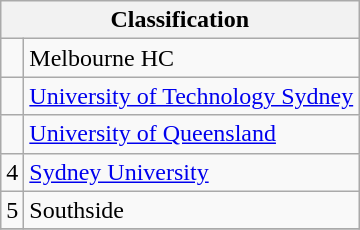<table class="wikitable" font-size: 90%;>
<tr>
<th colspan=2>Classification</th>
</tr>
<tr valign="top">
<td></td>
<td> Melbourne HC</td>
</tr>
<tr>
<td></td>
<td> <a href='#'>University of Technology Sydney</a></td>
</tr>
<tr>
<td></td>
<td> <a href='#'>University of Queensland</a></td>
</tr>
<tr>
<td>4</td>
<td> <a href='#'>Sydney University</a></td>
</tr>
<tr>
<td>5</td>
<td> Southside</td>
</tr>
<tr>
</tr>
</table>
